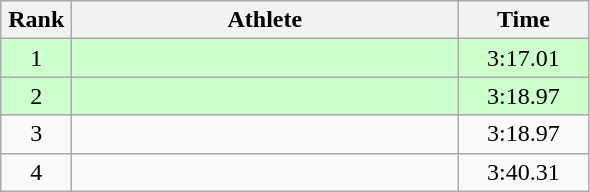<table class=wikitable style="text-align:center">
<tr>
<th width=40>Rank</th>
<th width=250>Athlete</th>
<th width=80>Time</th>
</tr>
<tr bgcolor="ccffcc">
<td>1</td>
<td align=left></td>
<td>3:17.01</td>
</tr>
<tr bgcolor="ccffcc">
<td>2</td>
<td align=left></td>
<td>3:18.97</td>
</tr>
<tr>
<td>3</td>
<td align=left></td>
<td>3:18.97</td>
</tr>
<tr>
<td>4</td>
<td align=left></td>
<td>3:40.31</td>
</tr>
</table>
